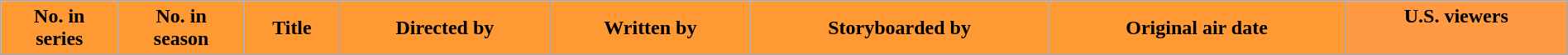<table class="wikitable plainrowheaders" style="width: 100%; margin: auto;">
<tr>
<th style="background-color: #ff9933; color: black;">No. in<br>series</th>
<th style="background-color: #ff9933; color: black;">No. in<br>season</th>
<th style="background-color: #ff9933; color: black;">Title</th>
<th style="background-color: #ff9933; color: black;">Directed by</th>
<th style="background-color: #ff9933; color: black;">Written by</th>
<th style="background-color: #ff9933; color: black;">Storyboarded by</th>
<th style="background-color: #ff9933; color: black;">Original air date</th>
<th style="background-color: #ff9943; color: black;">U.S. viewers<br><br>




























</th>
</tr>
</table>
